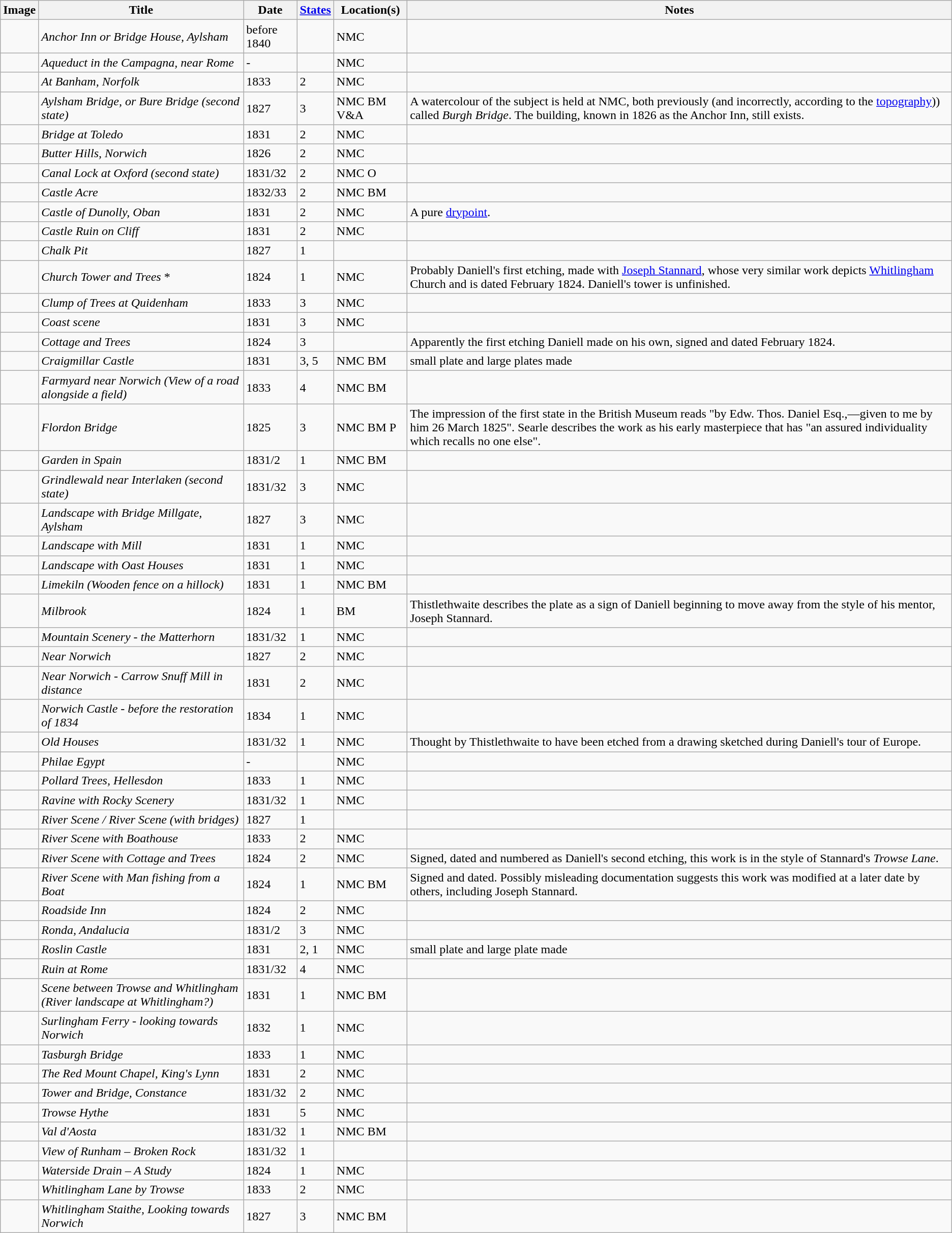<table class="wikitable sortable">
<tr>
<th class="unsortable">Image</th>
<th>Title</th>
<th>Date</th>
<th><a href='#'>States</a></th>
<th>Location(s)</th>
<th>Notes</th>
</tr>
<tr>
<td></td>
<td><em>Anchor Inn or Bridge House, Aylsham</em></td>
<td>before 1840</td>
<td></td>
<td>NMC</td>
<td></td>
</tr>
<tr>
<td> </td>
<td><em>Aqueduct in the Campagna, near Rome</em></td>
<td>-</td>
<td></td>
<td>NMC</td>
<td></td>
</tr>
<tr>
<td></td>
<td><em>At Banham, Norfolk</em></td>
<td>1833</td>
<td>2</td>
<td>NMC</td>
<td></td>
</tr>
<tr>
<td></td>
<td><em>Aylsham Bridge, or Bure Bridge (second state)</em></td>
<td>1827</td>
<td>3</td>
<td>NMC  BM  V&A</td>
<td>A watercolour of the subject is held at NMC, both previously (and incorrectly, according to the <a href='#'>topography</a>)) called <em>Burgh Bridge</em>. The building, known in 1826 as the Anchor Inn, still exists. </td>
</tr>
<tr>
<td></td>
<td><em>Bridge at Toledo</em></td>
<td>1831</td>
<td>2</td>
<td>NMC</td>
<td></td>
</tr>
<tr>
<td></td>
<td><em>Butter Hills, Norwich</em></td>
<td>1826</td>
<td>2</td>
<td>NMC</td>
<td></td>
</tr>
<tr>
<td></td>
<td><em>Canal Lock at Oxford (second state)</em></td>
<td>1831/32</td>
<td>2</td>
<td>NMC O</td>
<td></td>
</tr>
<tr>
<td></td>
<td><em>Castle Acre</em></td>
<td>1832/33</td>
<td>2</td>
<td>NMC BM</td>
<td></td>
</tr>
<tr>
<td></td>
<td><em>Castle of Dunolly, Oban</em></td>
<td>1831</td>
<td>2</td>
<td>NMC</td>
<td>A pure <a href='#'>drypoint</a>.</td>
</tr>
<tr>
<td></td>
<td><em>Castle Ruin on Cliff</em></td>
<td>1831</td>
<td>2</td>
<td>NMC</td>
<td></td>
</tr>
<tr>
<td> </td>
<td><em>Chalk Pit</em></td>
<td>1827</td>
<td>1</td>
<td></td>
<td></td>
</tr>
<tr>
<td></td>
<td><em>Church Tower and Trees </em>*</td>
<td>1824</td>
<td>1</td>
<td>NMC</td>
<td>Probably Daniell's first etching, made with <a href='#'>Joseph Stannard</a>, whose very similar work depicts <a href='#'>Whitlingham</a> Church and is dated February 1824. Daniell's tower is unfinished.</td>
</tr>
<tr>
<td></td>
<td><em>Clump of Trees at Quidenham</em></td>
<td>1833</td>
<td>3</td>
<td>NMC</td>
<td></td>
</tr>
<tr>
<td></td>
<td><em>Coast scene</em></td>
<td>1831</td>
<td>3</td>
<td>NMC</td>
<td></td>
</tr>
<tr>
<td> </td>
<td><em>Cottage and Trees</em></td>
<td>1824</td>
<td>3</td>
<td></td>
<td>Apparently the first etching Daniell made on his own, signed and dated February 1824.</td>
</tr>
<tr>
<td></td>
<td><em>Craigmillar Castle</em></td>
<td>1831</td>
<td>3, 5</td>
<td>NMC BM</td>
<td>small plate and large plates made</td>
</tr>
<tr>
<td></td>
<td><em>Farmyard near Norwich (View of a road alongside a field)</em></td>
<td>1833</td>
<td>4</td>
<td>NMC BM</td>
<td></td>
</tr>
<tr>
<td></td>
<td><em>Flordon Bridge</em></td>
<td>1825</td>
<td>3</td>
<td>NMC BM P</td>
<td>The impression of the first state in the British Museum reads "by Edw. Thos. Daniel Esq.,—given to me by him 26 March 1825". Searle describes the work as his early masterpiece that has "an assured individuality which recalls no one else".</td>
</tr>
<tr>
<td></td>
<td><em>Garden in Spain</em></td>
<td>1831/2</td>
<td>1</td>
<td>NMC BM</td>
<td></td>
</tr>
<tr>
<td></td>
<td><em>Grindlewald near Interlaken (second state)</em></td>
<td>1831/32</td>
<td>3</td>
<td>NMC</td>
<td></td>
</tr>
<tr>
<td></td>
<td><em>Landscape with Bridge Millgate, Aylsham</em></td>
<td>1827</td>
<td>3</td>
<td>NMC</td>
<td></td>
</tr>
<tr>
<td></td>
<td><em>Landscape with Mill</em></td>
<td>1831</td>
<td>1</td>
<td>NMC</td>
<td></td>
</tr>
<tr>
<td></td>
<td><em>Landscape with Oast Houses</em></td>
<td>1831</td>
<td>1</td>
<td>NMC</td>
<td></td>
</tr>
<tr>
<td></td>
<td><em>Limekiln (Wooden fence on a hillock)</em></td>
<td>1831</td>
<td>1</td>
<td>NMC BM</td>
<td></td>
</tr>
<tr>
<td> </td>
<td><em>Milbrook</em></td>
<td>1824</td>
<td>1</td>
<td>BM</td>
<td>Thistlethwaite describes the plate as a sign of Daniell beginning to move away from the style of his mentor, Joseph Stannard.</td>
</tr>
<tr>
<td></td>
<td><em>Mountain Scenery - the Matterhorn</em></td>
<td>1831/32</td>
<td>1</td>
<td>NMC</td>
<td></td>
</tr>
<tr>
<td></td>
<td><em>Near Norwich</em></td>
<td>1827</td>
<td>2</td>
<td>NMC</td>
<td></td>
</tr>
<tr>
<td></td>
<td><em>Near Norwich - Carrow Snuff Mill in distance</em></td>
<td>1831</td>
<td>2</td>
<td>NMC</td>
<td></td>
</tr>
<tr>
<td></td>
<td><em>Norwich Castle - before the restoration of 1834</em></td>
<td>1834</td>
<td>1</td>
<td>NMC</td>
<td></td>
</tr>
<tr>
<td></td>
<td><em>Old Houses</em></td>
<td>1831/32</td>
<td>1</td>
<td>NMC</td>
<td>Thought by Thistlethwaite to have been etched from a drawing sketched during Daniell's tour of Europe.</td>
</tr>
<tr>
<td></td>
<td><em>Philae Egypt</em></td>
<td>-</td>
<td></td>
<td>NMC</td>
<td></td>
</tr>
<tr>
<td></td>
<td><em>Pollard Trees, Hellesdon</em></td>
<td>1833</td>
<td>1</td>
<td>NMC</td>
<td></td>
</tr>
<tr>
<td></td>
<td><em>Ravine with Rocky Scenery</em></td>
<td>1831/32</td>
<td>1</td>
<td>NMC</td>
<td></td>
</tr>
<tr>
<td></td>
<td><em>River Scene / River Scene (with bridges)</em></td>
<td>1827</td>
<td>1</td>
<td></td>
<td></td>
</tr>
<tr>
<td></td>
<td><em>River Scene with Boathouse</em></td>
<td>1833</td>
<td>2</td>
<td>NMC</td>
<td></td>
</tr>
<tr>
<td></td>
<td><em>River Scene with Cottage and Trees</em></td>
<td>1824</td>
<td>2</td>
<td>NMC</td>
<td>Signed, dated and numbered as Daniell's second etching, this work is in the style of Stannard's <em>Trowse Lane</em>.</td>
</tr>
<tr>
<td></td>
<td><em>River Scene with Man fishing from a Boat</em></td>
<td>1824</td>
<td>1</td>
<td>NMC BM</td>
<td>Signed and dated. Possibly misleading documentation suggests this work was modified at a later date by others, including Joseph Stannard.</td>
</tr>
<tr>
<td></td>
<td><em>Roadside Inn</em></td>
<td>1824</td>
<td>2</td>
<td>NMC</td>
<td></td>
</tr>
<tr>
<td> </td>
<td><em>Ronda, Andalucia</em></td>
<td>1831/2</td>
<td>3</td>
<td>NMC</td>
<td></td>
</tr>
<tr>
<td></td>
<td><em>Roslin Castle</em></td>
<td>1831</td>
<td>2, 1</td>
<td>NMC</td>
<td>small plate and large plate made</td>
</tr>
<tr>
<td></td>
<td><em>Ruin at Rome</em></td>
<td>1831/32</td>
<td>4</td>
<td>NMC</td>
<td></td>
</tr>
<tr>
<td></td>
<td><em>Scene between Trowse and Whitlingham (River landscape at Whitlingham?)</em></td>
<td>1831</td>
<td>1</td>
<td>NMC BM</td>
<td></td>
</tr>
<tr>
<td></td>
<td><em>Surlingham Ferry - looking towards Norwich</em></td>
<td>1832</td>
<td>1</td>
<td>NMC</td>
<td></td>
</tr>
<tr>
<td></td>
<td><em>Tasburgh Bridge</em></td>
<td>1833</td>
<td>1</td>
<td>NMC</td>
<td></td>
</tr>
<tr>
<td></td>
<td><em>The Red Mount Chapel, King's Lynn</em></td>
<td>1831</td>
<td>2</td>
<td>NMC</td>
<td></td>
</tr>
<tr>
<td></td>
<td><em>Tower and Bridge, Constance</em></td>
<td>1831/32</td>
<td>2</td>
<td>NMC</td>
<td></td>
</tr>
<tr>
<td></td>
<td><em>Trowse Hythe</em></td>
<td>1831</td>
<td>5</td>
<td>NMC</td>
<td></td>
</tr>
<tr>
<td></td>
<td><em>Val d'Aosta</em></td>
<td>1831/32</td>
<td>1</td>
<td>NMC BM</td>
<td></td>
</tr>
<tr>
<td> </td>
<td><em>View of Runham – Broken Rock</em></td>
<td>1831/32</td>
<td>1</td>
<td></td>
<td></td>
</tr>
<tr>
<td></td>
<td><em>Waterside Drain – A Study</em></td>
<td>1824</td>
<td>1</td>
<td>NMC</td>
<td></td>
</tr>
<tr>
<td></td>
<td><em>Whitlingham Lane by Trowse</em></td>
<td>1833</td>
<td>2</td>
<td>NMC</td>
<td></td>
</tr>
<tr>
<td></td>
<td><em>Whitlingham Staithe,  Looking towards Norwich</em></td>
<td>1827</td>
<td>3</td>
<td>NMC BM</td>
<td></td>
</tr>
</table>
